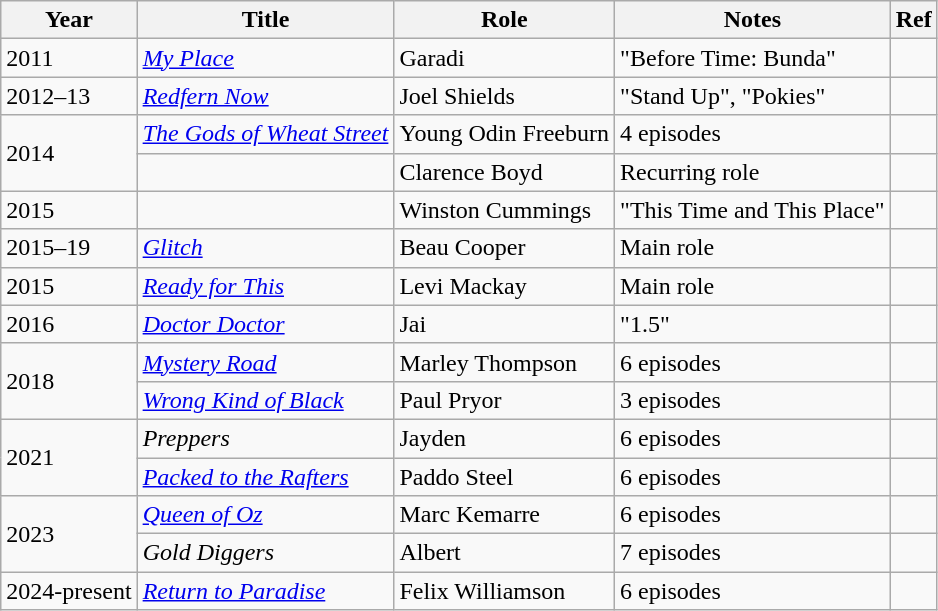<table class="wikitable sortable">
<tr>
<th>Year</th>
<th>Title</th>
<th>Role</th>
<th class="unsortable">Notes</th>
<th>Ref</th>
</tr>
<tr>
<td>2011</td>
<td><em><a href='#'>My Place</a></em></td>
<td>Garadi</td>
<td>"Before Time: Bunda"</td>
<td></td>
</tr>
<tr>
<td>2012–13</td>
<td><em><a href='#'>Redfern Now</a></em></td>
<td>Joel Shields</td>
<td>"Stand Up", "Pokies"</td>
<td></td>
</tr>
<tr>
<td rowspan="2">2014</td>
<td><em><a href='#'>The Gods of Wheat Street</a></em></td>
<td>Young Odin Freeburn</td>
<td>4 episodes</td>
<td></td>
</tr>
<tr>
<td><em></em></td>
<td>Clarence Boyd</td>
<td>Recurring role</td>
<td></td>
</tr>
<tr>
<td>2015</td>
<td><em></em></td>
<td>Winston Cummings</td>
<td>"This Time and This Place"</td>
<td></td>
</tr>
<tr>
<td>2015–19</td>
<td><em><a href='#'>Glitch</a></em></td>
<td>Beau Cooper</td>
<td>Main role</td>
<td></td>
</tr>
<tr>
<td>2015</td>
<td><em><a href='#'>Ready for This</a></em></td>
<td>Levi Mackay</td>
<td>Main role</td>
<td></td>
</tr>
<tr>
<td>2016</td>
<td><em><a href='#'>Doctor Doctor</a></em></td>
<td>Jai</td>
<td>"1.5"</td>
<td></td>
</tr>
<tr>
<td rowspan="2">2018</td>
<td><em><a href='#'>Mystery Road</a></em></td>
<td>Marley Thompson</td>
<td>6 episodes</td>
<td></td>
</tr>
<tr>
<td><em><a href='#'>Wrong Kind of Black</a></em></td>
<td>Paul Pryor</td>
<td>3 episodes</td>
<td></td>
</tr>
<tr>
<td rowspan="2">2021</td>
<td><em>Preppers</em></td>
<td>Jayden</td>
<td>6 episodes</td>
<td></td>
</tr>
<tr>
<td><a href='#'><em>Packed to the Rafters</em></a></td>
<td>Paddo Steel</td>
<td>6 episodes</td>
<td></td>
</tr>
<tr>
<td rowspan="2">2023</td>
<td><em><a href='#'>Queen of Oz</a></em></td>
<td>Marc Kemarre</td>
<td>6 episodes</td>
<td></td>
</tr>
<tr>
<td><em>Gold Diggers</em></td>
<td>Albert</td>
<td>7 episodes</td>
<td></td>
</tr>
<tr>
<td>2024-present</td>
<td><a href='#'><em>Return to Paradise</em></a></td>
<td>Felix Williamson</td>
<td>6 episodes</td>
<td></td>
</tr>
</table>
